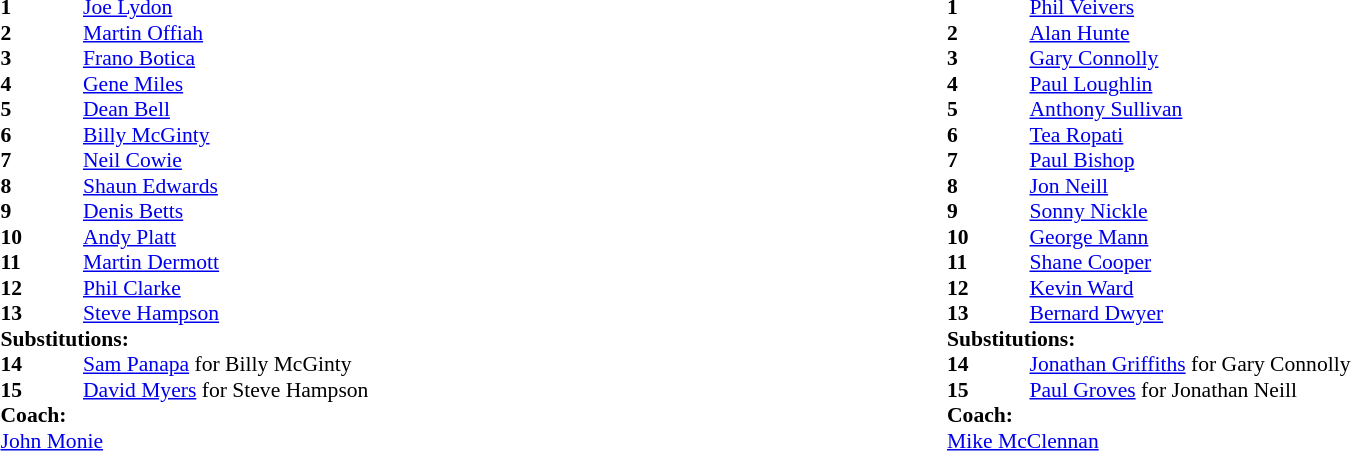<table width="100%">
<tr>
<td valign="top" width="50%"><br><table style="font-size: 90%" cellspacing="0" cellpadding="0">
<tr>
<th width="55"></th>
</tr>
<tr>
<td><strong>1</strong></td>
<td><a href='#'>Joe Lydon</a></td>
</tr>
<tr>
<td><strong>2</strong></td>
<td><a href='#'>Martin Offiah</a></td>
</tr>
<tr>
<td><strong>3</strong></td>
<td><a href='#'>Frano Botica</a></td>
</tr>
<tr>
<td><strong>4</strong></td>
<td><a href='#'>Gene Miles</a></td>
</tr>
<tr>
<td><strong>5</strong></td>
<td><a href='#'>Dean Bell</a></td>
</tr>
<tr>
<td><strong>6</strong></td>
<td><a href='#'>Billy McGinty</a></td>
</tr>
<tr>
<td><strong>7</strong></td>
<td><a href='#'>Neil Cowie</a></td>
</tr>
<tr>
<td><strong>8</strong></td>
<td><a href='#'>Shaun Edwards</a></td>
</tr>
<tr>
<td><strong>9</strong></td>
<td><a href='#'>Denis Betts</a></td>
</tr>
<tr>
<td><strong>10</strong></td>
<td><a href='#'>Andy Platt</a></td>
</tr>
<tr>
<td><strong>11</strong></td>
<td><a href='#'>Martin Dermott</a></td>
</tr>
<tr>
<td><strong>12</strong></td>
<td><a href='#'>Phil Clarke</a></td>
</tr>
<tr>
<td><strong>13</strong></td>
<td><a href='#'>Steve Hampson</a></td>
</tr>
<tr>
<td colspan=3><strong>Substitutions:</strong></td>
</tr>
<tr>
<td><strong>14</strong></td>
<td><a href='#'>Sam Panapa</a> for Billy McGinty</td>
</tr>
<tr>
<td><strong>15</strong></td>
<td><a href='#'>David Myers</a> for Steve Hampson</td>
</tr>
<tr>
<td colspan=3><strong>Coach:</strong></td>
</tr>
<tr>
<td colspan="4"><a href='#'>John Monie</a></td>
</tr>
</table>
</td>
<td valign="top" width="50%"><br><table style="font-size: 90%" cellspacing="0" cellpadding="0">
<tr>
<th width="55"></th>
</tr>
<tr>
<td><strong>1</strong></td>
<td><a href='#'>Phil Veivers</a></td>
</tr>
<tr>
<td><strong>2</strong></td>
<td><a href='#'>Alan Hunte</a></td>
</tr>
<tr>
<td><strong>3</strong></td>
<td><a href='#'>Gary Connolly</a></td>
</tr>
<tr>
<td><strong>4</strong></td>
<td><a href='#'>Paul Loughlin</a></td>
</tr>
<tr>
<td><strong>5</strong></td>
<td><a href='#'>Anthony Sullivan</a></td>
</tr>
<tr>
<td><strong>6</strong></td>
<td><a href='#'>Tea Ropati</a></td>
</tr>
<tr>
<td><strong>7</strong></td>
<td><a href='#'>Paul Bishop</a></td>
</tr>
<tr>
<td><strong>8</strong></td>
<td><a href='#'>Jon Neill</a></td>
</tr>
<tr>
<td><strong>9</strong></td>
<td><a href='#'>Sonny Nickle</a></td>
</tr>
<tr>
<td><strong>10</strong></td>
<td><a href='#'>George Mann</a></td>
</tr>
<tr>
<td><strong>11</strong></td>
<td><a href='#'>Shane Cooper</a></td>
</tr>
<tr>
<td><strong>12</strong></td>
<td><a href='#'>Kevin Ward</a></td>
</tr>
<tr>
<td><strong>13</strong></td>
<td><a href='#'>Bernard Dwyer</a></td>
</tr>
<tr>
<td colspan=3><strong>Substitutions:</strong></td>
</tr>
<tr>
<td><strong>14</strong></td>
<td><a href='#'>Jonathan Griffiths</a> for Gary Connolly</td>
</tr>
<tr>
<td><strong>15</strong></td>
<td><a href='#'>Paul Groves</a> for Jonathan Neill</td>
</tr>
<tr>
<td colspan=3><strong>Coach:</strong></td>
</tr>
<tr>
<td colspan="4"><a href='#'>Mike McClennan</a></td>
</tr>
</table>
</td>
</tr>
</table>
